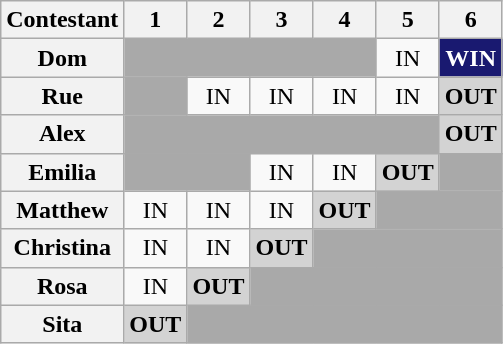<table class="wikitable" align style="text-align:center" center>
<tr>
<th>Contestant</th>
<th>1</th>
<th>2</th>
<th>3</th>
<th>4</th>
<th>5</th>
<th>6</th>
</tr>
<tr>
<th>Dom</th>
<td colspan=4 style="background:darkgrey;"></td>
<td>IN</td>
<td style="background:midnightblue; color:#fff;"><strong>WIN</strong></td>
</tr>
<tr>
<th>Rue</th>
<td style="background:darkgrey;"></td>
<td>IN</td>
<td>IN</td>
<td>IN</td>
<td>IN</td>
<td style="background:lightgrey;"><strong>OUT</strong></td>
</tr>
<tr>
<th>Alex</th>
<td colspan=5 style="background:darkgrey;"></td>
<td style="background:lightgrey;"><strong>OUT</strong></td>
</tr>
<tr>
<th>Emilia</th>
<td colspan=2 style="background:darkgrey;"></td>
<td>IN</td>
<td>IN</td>
<td style="background:lightgrey;"><strong>OUT</strong></td>
<td style="background:darkgrey;"></td>
</tr>
<tr>
<th>Matthew</th>
<td>IN</td>
<td>IN</td>
<td>IN</td>
<td style="background:lightgrey;"><strong>OUT</strong></td>
<td colspan=2 style="background:darkgrey;"></td>
</tr>
<tr>
<th>Christina</th>
<td>IN</td>
<td>IN</td>
<td style="background:lightgrey;"><strong>OUT</strong></td>
<td colspan=3 style="background:darkgrey;"></td>
</tr>
<tr>
<th>Rosa</th>
<td>IN</td>
<td style="background:lightgrey;"><strong>OUT</strong></td>
<td colspan=4 style="background:darkgrey;"></td>
</tr>
<tr>
<th>Sita</th>
<td style="background:lightgrey;"><strong>OUT</strong></td>
<td colspan=5 style="background:darkgrey;"></td>
</tr>
</table>
